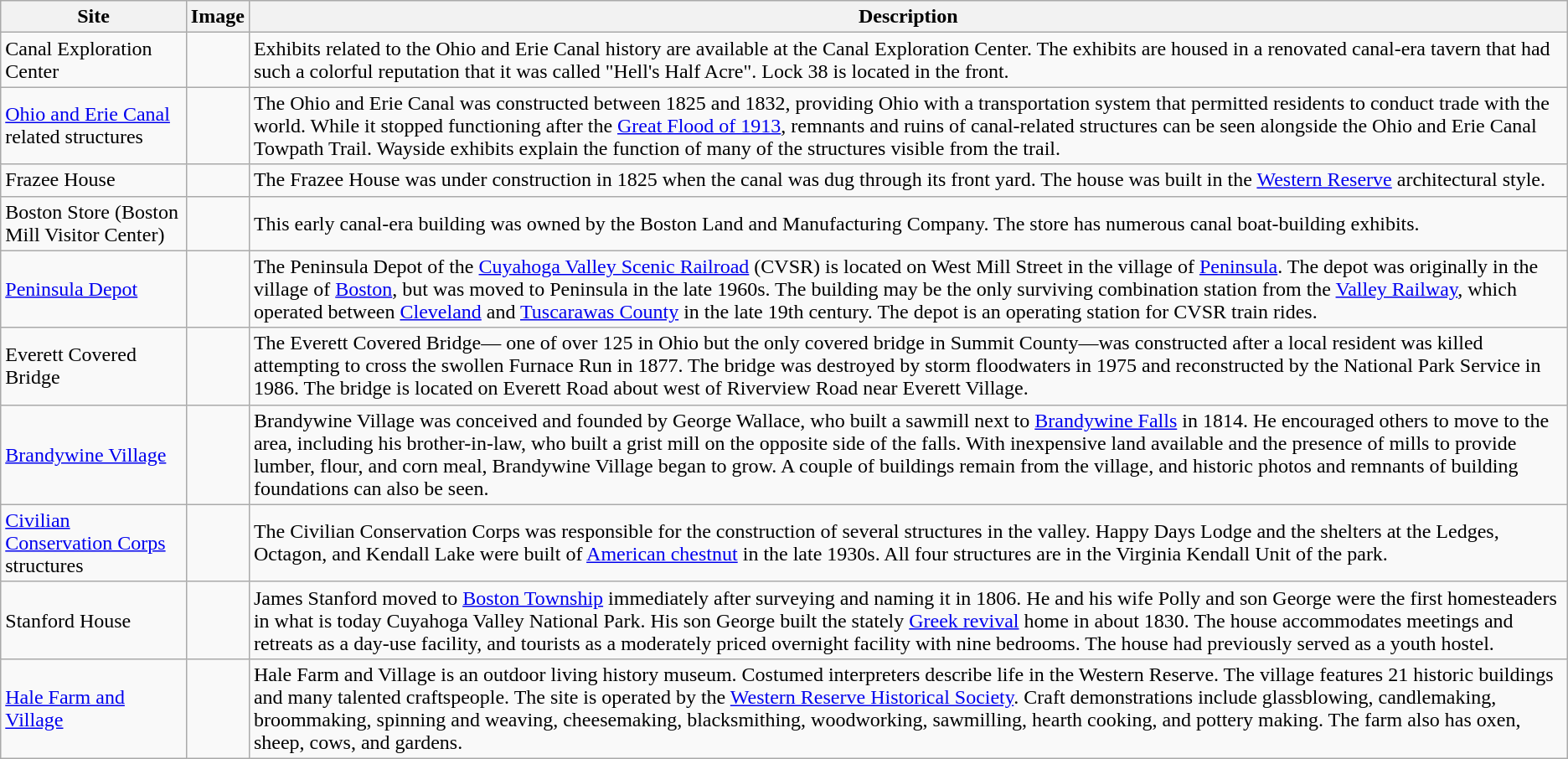<table class="wikitable sortable collapsible">
<tr>
<th>Site</th>
<th class="unsortable" scope="col">Image</th>
<th class="unsortable" scope="col">Description<br></th>
</tr>
<tr>
<td>Canal Exploration Center</td>
<td></td>
<td>Exhibits related to the Ohio and Erie Canal history are available at the Canal Exploration Center. The exhibits are housed in a renovated canal-era tavern that had such a colorful reputation that it was called "Hell's Half Acre". Lock 38 is located in the front.</td>
</tr>
<tr>
<td><a href='#'>Ohio and Erie Canal</a> related structures</td>
<td></td>
<td>The Ohio and Erie Canal was constructed between 1825 and 1832, providing Ohio with a transportation system that permitted residents to conduct trade with the world. While it stopped functioning after the <a href='#'>Great Flood of 1913</a>, remnants and ruins of canal-related structures can be seen alongside the Ohio and Erie Canal Towpath Trail. Wayside exhibits explain the function of many of the structures visible from the trail.</td>
</tr>
<tr>
<td>Frazee House</td>
<td></td>
<td>The Frazee House was under construction in 1825 when the canal was dug through its front yard. The house was built in the <a href='#'>Western Reserve</a> architectural style.</td>
</tr>
<tr>
<td>Boston Store (Boston Mill Visitor Center)</td>
<td></td>
<td>This early canal-era building was owned by the Boston Land and Manufacturing Company. The store has numerous canal boat-building exhibits.</td>
</tr>
<tr>
<td><a href='#'>Peninsula Depot</a></td>
<td></td>
<td>The Peninsula Depot of the <a href='#'>Cuyahoga Valley Scenic Railroad</a> (CVSR) is located on West Mill Street in the village of <a href='#'>Peninsula</a>. The depot was originally in the village of <a href='#'>Boston</a>, but was moved to Peninsula in the late 1960s. The building may be the only surviving combination station from the <a href='#'>Valley Railway</a>, which operated between <a href='#'>Cleveland</a> and <a href='#'>Tuscarawas County</a> in the late 19th century. The depot is an operating station for CVSR train rides.</td>
</tr>
<tr>
<td>Everett Covered Bridge</td>
<td></td>
<td>The Everett Covered Bridge— one of over 125 in Ohio but the only covered bridge in Summit County—was constructed after a local resident was killed attempting to cross the swollen Furnace Run in 1877. The bridge was destroyed by storm floodwaters in 1975 and reconstructed by the National Park Service in 1986. The bridge is located on Everett Road about  west of Riverview Road near Everett Village.</td>
</tr>
<tr>
<td><a href='#'>Brandywine Village</a></td>
<td></td>
<td>Brandywine Village was conceived and founded by George Wallace, who built a sawmill next to <a href='#'>Brandywine Falls</a> in 1814. He encouraged others to move to the area, including his brother-in-law, who built a grist mill on the opposite side of the falls. With inexpensive land available and the presence of mills to provide lumber, flour, and corn meal, Brandywine Village began to grow. A couple of buildings remain from the village, and historic photos and remnants of building foundations can also be seen.</td>
</tr>
<tr>
<td><a href='#'>Civilian Conservation Corps</a> structures</td>
<td></td>
<td>The Civilian Conservation Corps was responsible for the construction of several structures in the valley. Happy Days Lodge and the shelters at the Ledges, Octagon, and Kendall Lake were built of <a href='#'>American chestnut</a> in the late 1930s. All four structures are in the Virginia Kendall Unit of the park.</td>
</tr>
<tr>
<td>Stanford House</td>
<td></td>
<td>James Stanford moved to <a href='#'>Boston Township</a> immediately after surveying and naming it in 1806. He and his wife Polly and son George were the first homesteaders in what is today Cuyahoga Valley National Park. His son George built the stately <a href='#'>Greek revival</a> home in about 1830. The house accommodates meetings and retreats as a day-use facility, and tourists as a moderately priced overnight facility with nine bedrooms. The house had previously served as a youth hostel.</td>
</tr>
<tr>
<td><a href='#'>Hale Farm and Village</a></td>
<td></td>
<td>Hale Farm and Village is an outdoor living history museum. Costumed interpreters describe life in the Western Reserve. The village features 21 historic buildings and many talented craftspeople. The site is operated by the <a href='#'>Western Reserve Historical Society</a>. Craft demonstrations include glassblowing, candlemaking, broommaking, spinning and weaving, cheesemaking, blacksmithing, woodworking, sawmilling, hearth cooking, and pottery making. The farm also has oxen, sheep, cows, and gardens.</td>
</tr>
</table>
